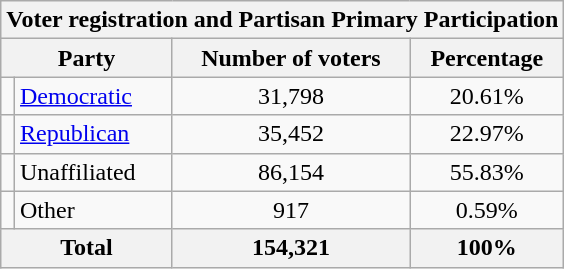<table class=wikitable>
<tr>
<th colspan = 7>Voter registration and Partisan Primary Participation</th>
</tr>
<tr>
<th colspan = 2>Party</th>
<th>Number of voters</th>
<th>Percentage</th>
</tr>
<tr>
<td></td>
<td><a href='#'>Democratic</a></td>
<td style="text-align:center;">31,798</td>
<td style="text-align:center;">20.61%</td>
</tr>
<tr>
<td></td>
<td><a href='#'>Republican</a></td>
<td style="text-align:center;">35,452</td>
<td style="text-align:center;">22.97%</td>
</tr>
<tr>
<td></td>
<td>Unaffiliated</td>
<td style="text-align:center;">86,154</td>
<td style="text-align:center;">55.83%</td>
</tr>
<tr>
<td></td>
<td>Other</td>
<td style="text-align:center;">917</td>
<td style="text-align:center;">0.59%</td>
</tr>
<tr>
<th colspan = 2>Total</th>
<th style="text-align:center;">154,321</th>
<th style="text-align:center;">100%</th>
</tr>
</table>
